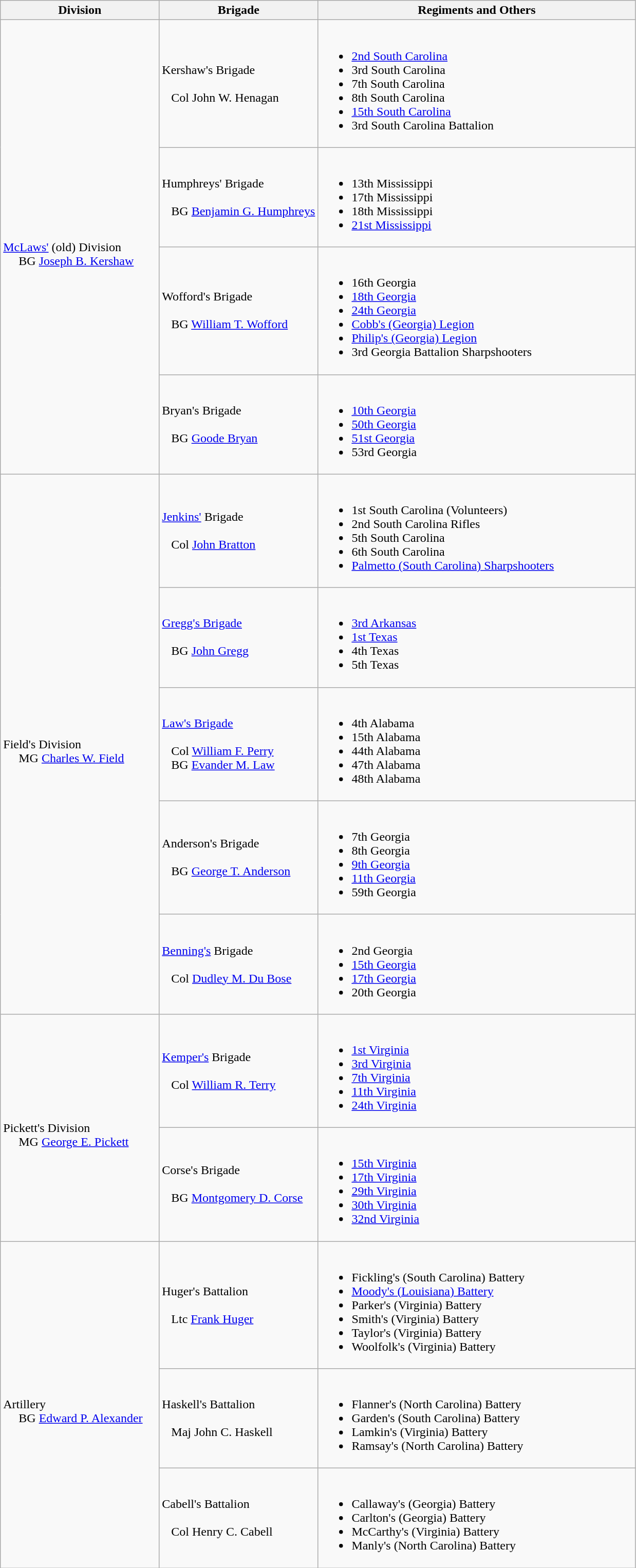<table class="wikitable">
<tr>
<th width=25%>Division</th>
<th width=25%>Brigade</th>
<th>Regiments and Others</th>
</tr>
<tr>
<td rowspan=4><br><a href='#'>McLaws'</a> (old) Division
<br>    
BG <a href='#'>Joseph B. Kershaw</a></td>
<td>Kershaw's Brigade<br><br>  
Col John W. Henagan</td>
<td><br><ul><li><a href='#'>2nd South Carolina</a></li><li>3rd South Carolina</li><li>7th South Carolina</li><li>8th South Carolina</li><li><a href='#'>15th South Carolina</a></li><li>3rd South Carolina Battalion</li></ul></td>
</tr>
<tr>
<td>Humphreys' Brigade<br><br>  
BG <a href='#'>Benjamin G. Humphreys</a></td>
<td><br><ul><li>13th Mississippi</li><li>17th Mississippi</li><li>18th Mississippi</li><li><a href='#'>21st Mississippi</a></li></ul></td>
</tr>
<tr>
<td>Wofford's Brigade<br><br>  
BG <a href='#'>William T. Wofford</a></td>
<td><br><ul><li>16th Georgia</li><li><a href='#'>18th Georgia</a></li><li><a href='#'>24th Georgia</a></li><li><a href='#'>Cobb's (Georgia) Legion</a></li><li><a href='#'>Philip's (Georgia) Legion</a></li><li>3rd Georgia Battalion Sharpshooters</li></ul></td>
</tr>
<tr>
<td>Bryan's Brigade<br><br>  
BG <a href='#'>Goode Bryan</a></td>
<td><br><ul><li><a href='#'>10th Georgia</a></li><li><a href='#'>50th Georgia</a></li><li><a href='#'>51st Georgia</a></li><li>53rd Georgia</li></ul></td>
</tr>
<tr>
<td rowspan=5><br>Field's Division
<br>    
MG <a href='#'>Charles W. Field</a></td>
<td><a href='#'>Jenkins'</a> Brigade<br><br>  
Col <a href='#'>John Bratton</a></td>
<td><br><ul><li>1st South Carolina (Volunteers)</li><li>2nd South Carolina Rifles</li><li>5th South Carolina</li><li>6th South Carolina</li><li><a href='#'>Palmetto (South Carolina) Sharpshooters</a></li></ul></td>
</tr>
<tr>
<td><a href='#'>Gregg's Brigade</a><br><br>  
BG <a href='#'>John Gregg</a></td>
<td><br><ul><li><a href='#'>3rd Arkansas</a></li><li><a href='#'>1st Texas</a></li><li>4th Texas</li><li>5th Texas</li></ul></td>
</tr>
<tr>
<td><a href='#'>Law's Brigade</a><br><br>  
Col <a href='#'>William F. Perry</a>
<br>  
BG <a href='#'>Evander M. Law</a></td>
<td><br><ul><li>4th Alabama</li><li>15th Alabama</li><li>44th Alabama</li><li>47th Alabama</li><li>48th Alabama</li></ul></td>
</tr>
<tr>
<td>Anderson's Brigade<br><br>  
BG <a href='#'>George T. Anderson</a></td>
<td><br><ul><li>7th Georgia</li><li>8th Georgia</li><li><a href='#'>9th Georgia</a></li><li><a href='#'>11th Georgia</a></li><li>59th Georgia</li></ul></td>
</tr>
<tr>
<td><a href='#'>Benning's</a> Brigade<br><br>  
Col <a href='#'>Dudley M. Du Bose</a></td>
<td><br><ul><li>2nd Georgia</li><li><a href='#'>15th Georgia</a></li><li><a href='#'>17th Georgia</a></li><li>20th Georgia</li></ul></td>
</tr>
<tr>
<td rowspan=2><br>Pickett's Division
<br>    
MG <a href='#'>George E. Pickett</a></td>
<td><a href='#'>Kemper's</a> Brigade<br><br>  
Col <a href='#'>William R. Terry</a></td>
<td><br><ul><li><a href='#'>1st Virginia</a></li><li><a href='#'>3rd Virginia</a></li><li><a href='#'>7th Virginia</a></li><li><a href='#'>11th Virginia</a></li><li><a href='#'>24th Virginia</a></li></ul></td>
</tr>
<tr>
<td>Corse's Brigade<br><br>  
BG <a href='#'>Montgomery D. Corse</a></td>
<td><br><ul><li><a href='#'>15th Virginia</a></li><li><a href='#'>17th Virginia</a></li><li><a href='#'>29th Virginia</a></li><li><a href='#'>30th Virginia</a></li><li><a href='#'>32nd Virginia</a></li></ul></td>
</tr>
<tr>
<td rowspan=3><br>Artillery
<br>    
BG <a href='#'>Edward P. Alexander</a></td>
<td>Huger's Battalion<br><br>  
Ltc <a href='#'>Frank Huger</a></td>
<td><br><ul><li>Fickling's (South Carolina) Battery</li><li><a href='#'>Moody's (Louisiana) Battery</a></li><li>Parker's (Virginia) Battery</li><li>Smith's (Virginia) Battery</li><li>Taylor's (Virginia) Battery</li><li>Woolfolk's (Virginia) Battery</li></ul></td>
</tr>
<tr>
<td>Haskell's Battalion<br><br>  
Maj John C. Haskell</td>
<td><br><ul><li>Flanner's (North Carolina) Battery</li><li>Garden's (South Carolina) Battery</li><li>Lamkin's (Virginia) Battery</li><li>Ramsay's (North Carolina) Battery</li></ul></td>
</tr>
<tr>
<td>Cabell's Battalion<br><br>  
Col Henry C. Cabell</td>
<td><br><ul><li>Callaway's (Georgia) Battery</li><li>Carlton's (Georgia) Battery</li><li>McCarthy's (Virginia) Battery</li><li>Manly's (North Carolina) Battery</li></ul></td>
</tr>
</table>
